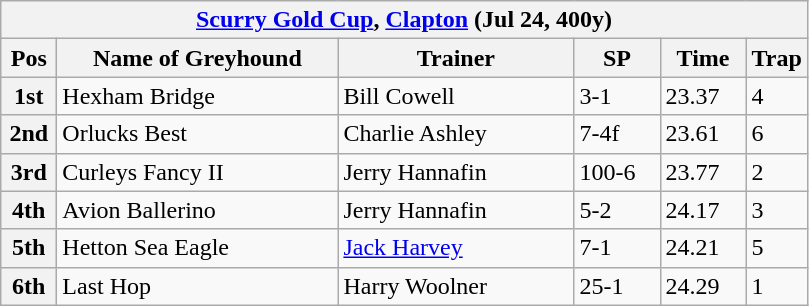<table class="wikitable">
<tr>
<th colspan="6"><a href='#'>Scurry Gold Cup</a>, <a href='#'>Clapton</a> (Jul 24, 400y)</th>
</tr>
<tr>
<th width=30>Pos</th>
<th width=180>Name of Greyhound</th>
<th width=150>Trainer</th>
<th width=50>SP</th>
<th width=50>Time</th>
<th width=30>Trap</th>
</tr>
<tr>
<th>1st</th>
<td>Hexham Bridge</td>
<td>Bill Cowell</td>
<td>3-1</td>
<td>23.37</td>
<td>4</td>
</tr>
<tr>
<th>2nd</th>
<td>Orlucks Best</td>
<td>Charlie Ashley</td>
<td>7-4f</td>
<td>23.61</td>
<td>6</td>
</tr>
<tr>
<th>3rd</th>
<td>Curleys Fancy II</td>
<td>Jerry Hannafin</td>
<td>100-6</td>
<td>23.77</td>
<td>2</td>
</tr>
<tr>
<th>4th</th>
<td>Avion Ballerino</td>
<td>Jerry Hannafin</td>
<td>5-2</td>
<td>24.17</td>
<td>3</td>
</tr>
<tr>
<th>5th</th>
<td>Hetton Sea Eagle</td>
<td><a href='#'>Jack Harvey</a></td>
<td>7-1</td>
<td>24.21</td>
<td>5</td>
</tr>
<tr>
<th>6th</th>
<td>Last Hop</td>
<td>Harry Woolner</td>
<td>25-1</td>
<td>24.29</td>
<td>1</td>
</tr>
</table>
